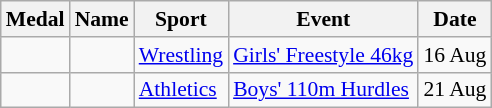<table class="wikitable sortable" style="font-size:90%">
<tr>
<th>Medal</th>
<th>Name</th>
<th>Sport</th>
<th>Event</th>
<th>Date</th>
</tr>
<tr>
<td></td>
<td></td>
<td><a href='#'>Wrestling</a></td>
<td><a href='#'>Girls' Freestyle 46kg</a></td>
<td>16 Aug</td>
</tr>
<tr>
<td></td>
<td></td>
<td><a href='#'>Athletics</a></td>
<td><a href='#'>Boys' 110m Hurdles</a></td>
<td>21 Aug</td>
</tr>
</table>
